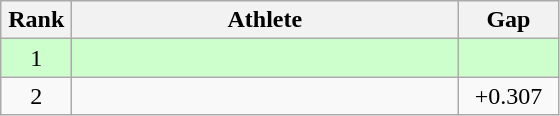<table class=wikitable style="text-align:center">
<tr>
<th width=40>Rank</th>
<th width=250>Athlete</th>
<th width=60>Gap</th>
</tr>
<tr bgcolor="ccffcc">
<td>1</td>
<td align=left></td>
<td></td>
</tr>
<tr>
<td>2</td>
<td align=left></td>
<td>+0.307</td>
</tr>
</table>
